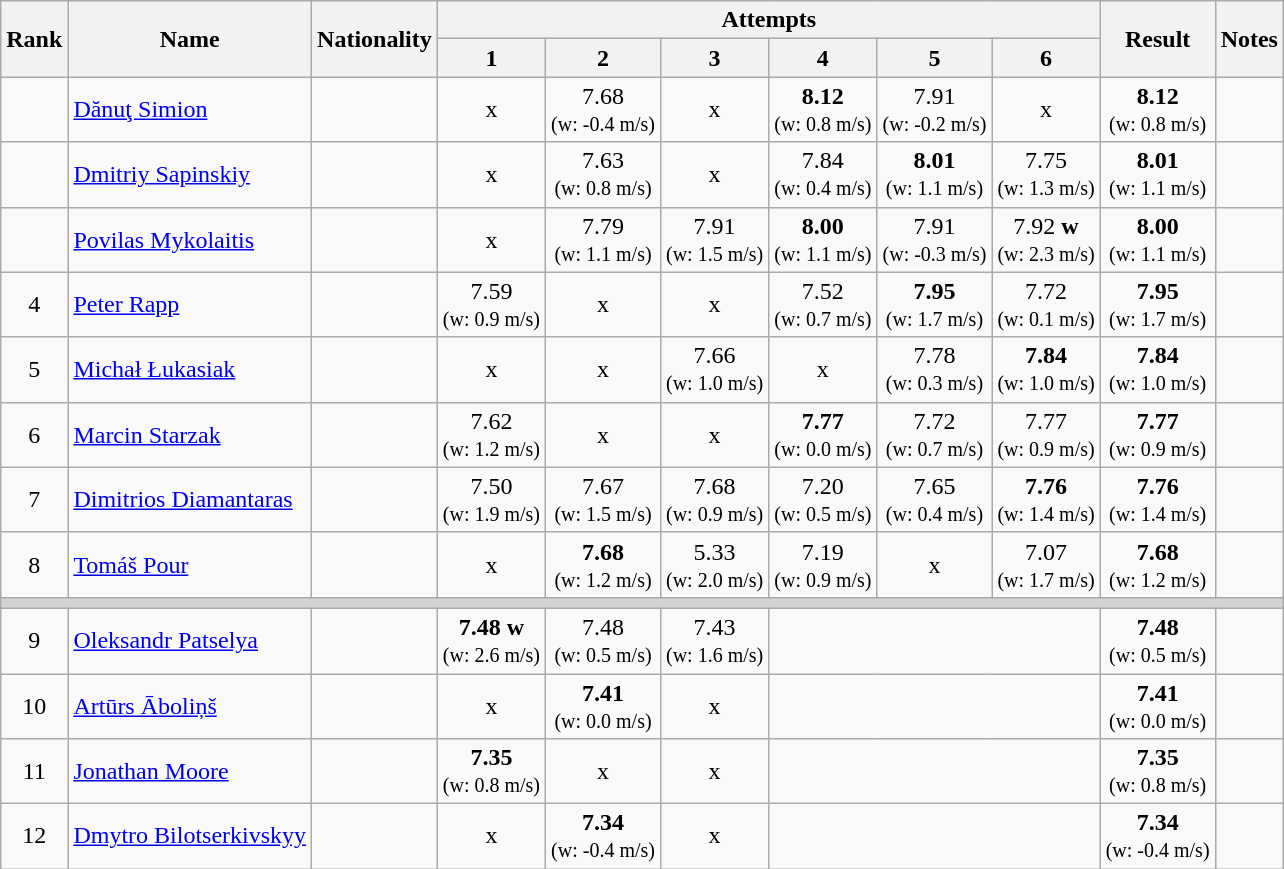<table class="wikitable sortable" style="text-align:center">
<tr>
<th rowspan=2>Rank</th>
<th rowspan=2>Name</th>
<th rowspan=2>Nationality</th>
<th colspan=6>Attempts</th>
<th rowspan=2>Result</th>
<th rowspan=2>Notes</th>
</tr>
<tr>
<th>1</th>
<th>2</th>
<th>3</th>
<th>4</th>
<th>5</th>
<th>6</th>
</tr>
<tr>
<td></td>
<td align=left><a href='#'>Dănuţ Simion</a></td>
<td align=left></td>
<td>x</td>
<td>7.68<br><small>(w: -0.4 m/s)</small></td>
<td>x</td>
<td><strong>8.12</strong><br><small>(w: 0.8 m/s)</small></td>
<td>7.91<br><small>(w: -0.2 m/s)</small></td>
<td>x</td>
<td><strong>8.12</strong><br><small>(w: 0.8 m/s)</small></td>
<td></td>
</tr>
<tr>
<td></td>
<td align=left><a href='#'>Dmitriy Sapinskiy</a></td>
<td align=left></td>
<td>x</td>
<td>7.63<br><small>(w: 0.8 m/s)</small></td>
<td>x</td>
<td>7.84<br><small>(w: 0.4 m/s)</small></td>
<td><strong>8.01</strong><br><small>(w: 1.1 m/s)</small></td>
<td>7.75<br><small>(w: 1.3 m/s)</small></td>
<td><strong>8.01</strong><br><small>(w: 1.1 m/s)</small></td>
<td></td>
</tr>
<tr>
<td></td>
<td align=left><a href='#'>Povilas Mykolaitis</a></td>
<td align=left></td>
<td>x</td>
<td>7.79<br><small>(w: 1.1 m/s)</small></td>
<td>7.91<br><small>(w: 1.5 m/s)</small></td>
<td><strong>8.00</strong><br><small>(w: 1.1 m/s)</small></td>
<td>7.91<br><small>(w: -0.3 m/s)</small></td>
<td>7.92 <strong>w</strong><br><small>(w: 2.3 m/s)</small></td>
<td><strong>8.00</strong><br><small>(w: 1.1 m/s)</small></td>
<td></td>
</tr>
<tr>
<td>4</td>
<td align=left><a href='#'>Peter Rapp</a></td>
<td align=left></td>
<td>7.59<br><small>(w: 0.9 m/s)</small></td>
<td>x</td>
<td>x</td>
<td>7.52<br><small>(w: 0.7 m/s)</small></td>
<td><strong>7.95</strong><br><small>(w: 1.7 m/s)</small></td>
<td>7.72<br><small>(w: 0.1 m/s)</small></td>
<td><strong>7.95</strong><br><small>(w: 1.7 m/s)</small></td>
<td></td>
</tr>
<tr>
<td>5</td>
<td align=left><a href='#'>Michał Łukasiak</a></td>
<td align=left></td>
<td>x</td>
<td>x</td>
<td>7.66<br><small>(w: 1.0 m/s)</small></td>
<td>x</td>
<td>7.78<br><small>(w: 0.3 m/s)</small></td>
<td><strong>7.84</strong><br><small>(w: 1.0 m/s)</small></td>
<td><strong>7.84</strong><br><small>(w: 1.0 m/s)</small></td>
<td></td>
</tr>
<tr>
<td>6</td>
<td align=left><a href='#'>Marcin Starzak</a></td>
<td align=left></td>
<td>7.62<br><small>(w: 1.2 m/s)</small></td>
<td>x</td>
<td>x</td>
<td><strong>7.77</strong><br><small>(w: 0.0 m/s)</small></td>
<td>7.72<br><small>(w: 0.7 m/s)</small></td>
<td>7.77<br><small>(w: 0.9 m/s)</small></td>
<td><strong>7.77</strong><br><small>(w: 0.9 m/s)</small></td>
<td></td>
</tr>
<tr>
<td>7</td>
<td align=left><a href='#'>Dimitrios Diamantaras</a></td>
<td align=left></td>
<td>7.50<br><small>(w: 1.9 m/s)</small></td>
<td>7.67<br><small>(w: 1.5 m/s)</small></td>
<td>7.68<br><small>(w: 0.9 m/s)</small></td>
<td>7.20<br><small>(w: 0.5 m/s)</small></td>
<td>7.65<br><small>(w: 0.4 m/s)</small></td>
<td><strong>7.76</strong><br><small>(w: 1.4 m/s)</small></td>
<td><strong>7.76</strong><br><small>(w: 1.4 m/s)</small></td>
<td></td>
</tr>
<tr>
<td>8</td>
<td align=left><a href='#'>Tomáš Pour</a></td>
<td align=left></td>
<td>x</td>
<td><strong>7.68</strong><br><small>(w: 1.2 m/s)</small></td>
<td>5.33<br><small>(w: 2.0 m/s)</small></td>
<td>7.19<br><small>(w: 0.9 m/s)</small></td>
<td>x</td>
<td>7.07<br><small>(w: 1.7 m/s)</small></td>
<td><strong>7.68</strong><br><small>(w: 1.2 m/s)</small></td>
<td></td>
</tr>
<tr>
<td colspan=11 bgcolor=lightgray></td>
</tr>
<tr>
<td>9</td>
<td align=left><a href='#'>Oleksandr Patselya</a></td>
<td align=left></td>
<td><strong>7.48</strong> <strong>w</strong><br><small>(w: 2.6 m/s)</small></td>
<td>7.48<br><small>(w: 0.5 m/s)</small></td>
<td>7.43<br><small>(w: 1.6 m/s)</small></td>
<td colspan=3></td>
<td><strong>7.48</strong><br><small>(w: 0.5 m/s)</small></td>
<td></td>
</tr>
<tr>
<td>10</td>
<td align=left><a href='#'>Artūrs Āboliņš</a></td>
<td align=left></td>
<td>x</td>
<td><strong>7.41</strong><br><small>(w: 0.0 m/s)</small></td>
<td>x</td>
<td colspan=3></td>
<td><strong>7.41</strong><br><small>(w: 0.0 m/s)</small></td>
<td></td>
</tr>
<tr>
<td>11</td>
<td align=left><a href='#'>Jonathan Moore</a></td>
<td align=left></td>
<td><strong>7.35</strong><br><small>(w: 0.8 m/s)</small></td>
<td>x</td>
<td>x</td>
<td colspan=3></td>
<td><strong>7.35</strong><br><small>(w: 0.8 m/s)</small></td>
<td></td>
</tr>
<tr>
<td>12</td>
<td align=left><a href='#'>Dmytro Bilotserkivskyy</a></td>
<td align=left></td>
<td>x</td>
<td><strong>7.34</strong><br><small>(w: -0.4 m/s)</small></td>
<td>x</td>
<td colspan=3></td>
<td><strong>7.34</strong><br><small>(w: -0.4 m/s)</small></td>
<td></td>
</tr>
</table>
